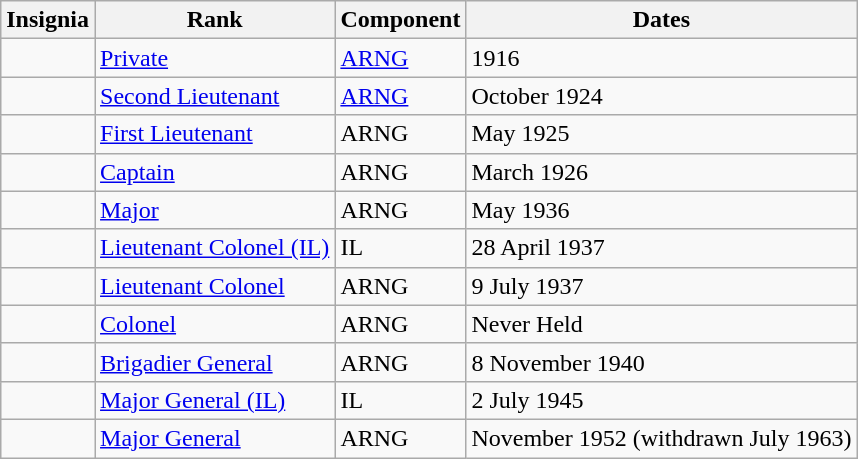<table class="wikitable">
<tr>
<th>Insignia</th>
<th>Rank</th>
<th>Component</th>
<th>Dates</th>
</tr>
<tr>
<td></td>
<td><a href='#'>Private</a></td>
<td><a href='#'>ARNG</a></td>
<td>1916</td>
</tr>
<tr>
<td></td>
<td><a href='#'>Second Lieutenant</a></td>
<td><a href='#'>ARNG</a></td>
<td>October 1924</td>
</tr>
<tr>
<td></td>
<td><a href='#'>First Lieutenant</a></td>
<td>ARNG</td>
<td>May 1925</td>
</tr>
<tr>
<td></td>
<td><a href='#'>Captain</a></td>
<td>ARNG</td>
<td>March 1926</td>
</tr>
<tr>
<td></td>
<td><a href='#'>Major</a></td>
<td>ARNG</td>
<td>May 1936</td>
</tr>
<tr>
<td></td>
<td><a href='#'>Lieutenant Colonel (IL)</a></td>
<td>IL</td>
<td>28 April 1937</td>
</tr>
<tr>
<td></td>
<td><a href='#'>Lieutenant Colonel</a></td>
<td>ARNG</td>
<td>9 July 1937</td>
</tr>
<tr>
<td></td>
<td><a href='#'>Colonel</a></td>
<td>ARNG</td>
<td>Never Held</td>
</tr>
<tr>
<td></td>
<td><a href='#'>Brigadier General</a></td>
<td>ARNG</td>
<td>8 November 1940</td>
</tr>
<tr>
<td></td>
<td><a href='#'>Major General (IL)</a></td>
<td>IL</td>
<td>2 July 1945</td>
</tr>
<tr>
<td></td>
<td><a href='#'>Major General</a></td>
<td>ARNG</td>
<td>November 1952 (withdrawn July 1963)</td>
</tr>
</table>
